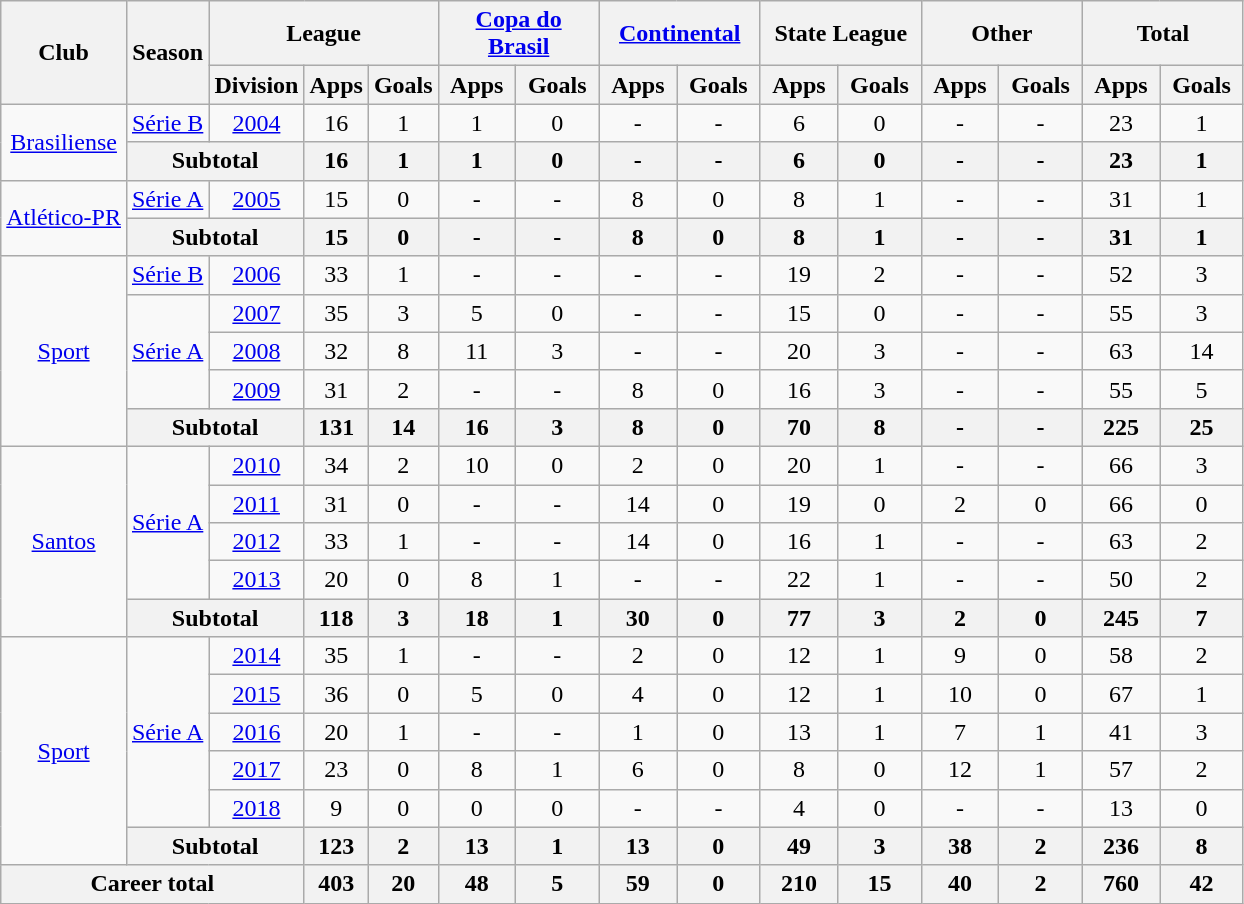<table class="wikitable" style="text-align:center">
<tr>
<th rowspan="2">Club</th>
<th rowspan="2">Season</th>
<th colspan="3" width="100">League</th>
<th colspan="2" width="100"><a href='#'>Copa do Brasil</a></th>
<th colspan="2" width="100"><a href='#'>Continental</a></th>
<th colspan="2" width="100">State League</th>
<th colspan="2" width="100">Other</th>
<th colspan="2" width="100">Total</th>
</tr>
<tr>
<th>Division</th>
<th>Apps</th>
<th>Goals</th>
<th>Apps</th>
<th>Goals</th>
<th>Apps</th>
<th>Goals</th>
<th>Apps</th>
<th>Goals</th>
<th>Apps</th>
<th>Goals</th>
<th>Apps</th>
<th>Goals</th>
</tr>
<tr>
<td rowspan="2" valign="center"><a href='#'>Brasiliense</a></td>
<td><a href='#'>Série B</a></td>
<td><a href='#'>2004</a></td>
<td>16</td>
<td>1</td>
<td>1</td>
<td>0</td>
<td>-</td>
<td>-</td>
<td>6</td>
<td>0</td>
<td>-</td>
<td>-</td>
<td>23</td>
<td>1</td>
</tr>
<tr>
<th colspan="2">Subtotal</th>
<th>16</th>
<th>1</th>
<th>1</th>
<th>0</th>
<th>-</th>
<th>-</th>
<th>6</th>
<th>0</th>
<th>-</th>
<th>-</th>
<th>23</th>
<th>1</th>
</tr>
<tr>
<td rowspan="2" valign="center"><a href='#'>Atlético-PR</a></td>
<td><a href='#'>Série A</a></td>
<td><a href='#'>2005</a></td>
<td>15</td>
<td>0</td>
<td>-</td>
<td>-</td>
<td>8</td>
<td>0</td>
<td>8</td>
<td>1</td>
<td>-</td>
<td>-</td>
<td>31</td>
<td>1</td>
</tr>
<tr>
<th colspan="2">Subtotal</th>
<th>15</th>
<th>0</th>
<th>-</th>
<th>-</th>
<th>8</th>
<th>0</th>
<th>8</th>
<th>1</th>
<th>-</th>
<th>-</th>
<th>31</th>
<th>1</th>
</tr>
<tr>
<td rowspan="5" valign="center"><a href='#'>Sport</a></td>
<td><a href='#'>Série B</a></td>
<td><a href='#'>2006</a></td>
<td>33</td>
<td>1</td>
<td>-</td>
<td>-</td>
<td>-</td>
<td>-</td>
<td>19</td>
<td>2</td>
<td>-</td>
<td>-</td>
<td>52</td>
<td>3</td>
</tr>
<tr>
<td rowspan=3><a href='#'>Série A</a></td>
<td><a href='#'>2007</a></td>
<td>35</td>
<td>3</td>
<td>5</td>
<td>0</td>
<td>-</td>
<td>-</td>
<td>15</td>
<td>0</td>
<td>-</td>
<td>-</td>
<td>55</td>
<td>3</td>
</tr>
<tr>
<td><a href='#'>2008</a></td>
<td>32</td>
<td>8</td>
<td>11</td>
<td>3</td>
<td>-</td>
<td>-</td>
<td>20</td>
<td>3</td>
<td>-</td>
<td>-</td>
<td>63</td>
<td>14</td>
</tr>
<tr>
<td><a href='#'>2009</a></td>
<td>31</td>
<td>2</td>
<td>-</td>
<td>-</td>
<td>8</td>
<td>0</td>
<td>16</td>
<td>3</td>
<td>-</td>
<td>-</td>
<td>55</td>
<td>5</td>
</tr>
<tr>
<th colspan="2">Subtotal</th>
<th>131</th>
<th>14</th>
<th>16</th>
<th>3</th>
<th>8</th>
<th>0</th>
<th>70</th>
<th>8</th>
<th>-</th>
<th>-</th>
<th>225</th>
<th>25</th>
</tr>
<tr>
<td rowspan="5" valign="center"><a href='#'>Santos</a></td>
<td rowspan=4><a href='#'>Série A</a></td>
<td><a href='#'>2010</a></td>
<td>34</td>
<td>2</td>
<td>10</td>
<td>0</td>
<td>2</td>
<td>0</td>
<td>20</td>
<td>1</td>
<td>-</td>
<td>-</td>
<td>66</td>
<td>3</td>
</tr>
<tr>
<td><a href='#'>2011</a></td>
<td>31</td>
<td>0</td>
<td>-</td>
<td>-</td>
<td>14</td>
<td>0</td>
<td>19</td>
<td>0</td>
<td>2</td>
<td>0</td>
<td>66</td>
<td>0</td>
</tr>
<tr>
<td><a href='#'>2012</a></td>
<td>33</td>
<td>1</td>
<td>-</td>
<td>-</td>
<td>14</td>
<td>0</td>
<td>16</td>
<td>1</td>
<td>-</td>
<td>-</td>
<td>63</td>
<td>2</td>
</tr>
<tr>
<td><a href='#'>2013</a></td>
<td>20</td>
<td>0</td>
<td>8</td>
<td>1</td>
<td>-</td>
<td>-</td>
<td>22</td>
<td>1</td>
<td>-</td>
<td>-</td>
<td>50</td>
<td>2</td>
</tr>
<tr>
<th colspan="2">Subtotal</th>
<th>118</th>
<th>3</th>
<th>18</th>
<th>1</th>
<th>30</th>
<th>0</th>
<th>77</th>
<th>3</th>
<th>2</th>
<th>0</th>
<th>245</th>
<th>7</th>
</tr>
<tr>
<td rowspan="6" valign="center"><a href='#'>Sport</a></td>
<td rowspan=5><a href='#'>Série A</a></td>
<td><a href='#'>2014</a></td>
<td>35</td>
<td>1</td>
<td>-</td>
<td>-</td>
<td>2</td>
<td>0</td>
<td>12</td>
<td>1</td>
<td>9</td>
<td>0</td>
<td>58</td>
<td>2</td>
</tr>
<tr>
<td><a href='#'>2015</a></td>
<td>36</td>
<td>0</td>
<td>5</td>
<td>0</td>
<td>4</td>
<td>0</td>
<td>12</td>
<td>1</td>
<td>10</td>
<td>0</td>
<td>67</td>
<td>1</td>
</tr>
<tr>
<td><a href='#'>2016</a></td>
<td>20</td>
<td>1</td>
<td>-</td>
<td>-</td>
<td>1</td>
<td>0</td>
<td>13</td>
<td>1</td>
<td>7</td>
<td>1</td>
<td>41</td>
<td>3</td>
</tr>
<tr>
<td><a href='#'>2017</a></td>
<td>23</td>
<td>0</td>
<td>8</td>
<td>1</td>
<td>6</td>
<td>0</td>
<td>8</td>
<td>0</td>
<td>12</td>
<td>1</td>
<td>57</td>
<td>2</td>
</tr>
<tr>
<td><a href='#'>2018</a></td>
<td>9</td>
<td>0</td>
<td>0</td>
<td>0</td>
<td>-</td>
<td>-</td>
<td>4</td>
<td>0</td>
<td>-</td>
<td>-</td>
<td>13</td>
<td>0</td>
</tr>
<tr>
<th colspan="2">Subtotal</th>
<th>123</th>
<th>2</th>
<th>13</th>
<th>1</th>
<th>13</th>
<th>0</th>
<th>49</th>
<th>3</th>
<th>38</th>
<th>2</th>
<th>236</th>
<th>8</th>
</tr>
<tr>
<th colspan="3">Career total</th>
<th>403</th>
<th>20</th>
<th>48</th>
<th>5</th>
<th>59</th>
<th>0</th>
<th>210</th>
<th>15</th>
<th>40</th>
<th>2</th>
<th>760</th>
<th>42</th>
</tr>
</table>
